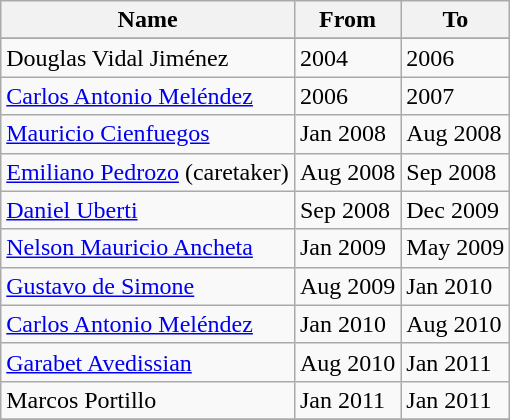<table class="wikitable" style="text-align: left">
<tr>
<th rowspan="1">Name</th>
<th rowspan="1">From</th>
<th rowspan="1">To</th>
</tr>
<tr>
</tr>
<tr>
</tr>
<tr>
<td> Douglas Vidal Jiménez</td>
<td align=left>2004</td>
<td align=left>2006</td>
</tr>
<tr>
<td> <a href='#'>Carlos Antonio Meléndez</a></td>
<td align=left>2006</td>
<td align=left>2007</td>
</tr>
<tr>
<td> <a href='#'>Mauricio Cienfuegos</a></td>
<td align=left>Jan 2008</td>
<td align=left>Aug 2008</td>
</tr>
<tr>
<td>  <a href='#'>Emiliano Pedrozo</a> (caretaker)</td>
<td align=left>Aug 2008</td>
<td align=left>Sep 2008</td>
</tr>
<tr>
<td> <a href='#'>Daniel Uberti</a></td>
<td align=left>Sep 2008</td>
<td align=left>Dec 2009</td>
</tr>
<tr>
<td> <a href='#'>Nelson Mauricio Ancheta</a></td>
<td align=left>Jan 2009</td>
<td align=left>May 2009</td>
</tr>
<tr>
<td> <a href='#'>Gustavo de Simone</a></td>
<td align=left>Aug 2009</td>
<td align=left>Jan 2010</td>
</tr>
<tr>
<td> <a href='#'>Carlos Antonio Meléndez</a></td>
<td align=left>Jan 2010</td>
<td align=left>Aug 2010</td>
</tr>
<tr>
<td> <a href='#'>Garabet Avedissian</a></td>
<td align=left>Aug 2010</td>
<td align=left>Jan 2011</td>
</tr>
<tr>
<td> Marcos Portillo</td>
<td align=left>Jan 2011</td>
<td align=left>Jan 2011</td>
</tr>
<tr>
</tr>
</table>
